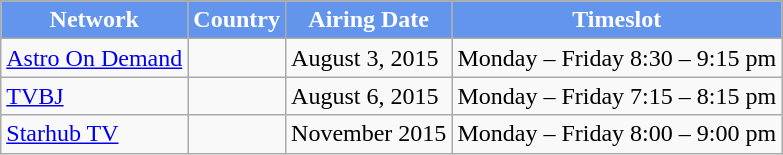<table class="wikitable">
<tr style="background:cornflowerblue; color:white" align="center">
</tr>
<tr>
<th style="background:cornflowerblue; color:white" align="center">Network</th>
<th style="background:cornflowerblue; color:white" align="center">Country</th>
<th style="background:cornflowerblue; color:white" align="center">Airing Date</th>
<th style="background:cornflowerblue; color:white" align="center">Timeslot</th>
</tr>
<tr>
<td><a href='#'>Astro On Demand</a></td>
<td></td>
<td>August 3, 2015</td>
<td>Monday – Friday 8:30 – 9:15 pm</td>
</tr>
<tr>
<td><a href='#'>TVBJ</a></td>
<td></td>
<td>August 6, 2015</td>
<td>Monday – Friday 7:15 – 8:15 pm</td>
</tr>
<tr>
<td><a href='#'>Starhub TV</a></td>
<td></td>
<td>November 2015</td>
<td>Monday – Friday 8:00 – 9:00 pm</td>
</tr>
</table>
